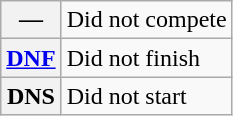<table class="wikitable">
<tr>
<th scope="row">—</th>
<td>Did not compete</td>
</tr>
<tr>
<th scope="row"><a href='#'>DNF</a></th>
<td>Did not finish</td>
</tr>
<tr>
<th scope="row">DNS</th>
<td>Did not start</td>
</tr>
</table>
